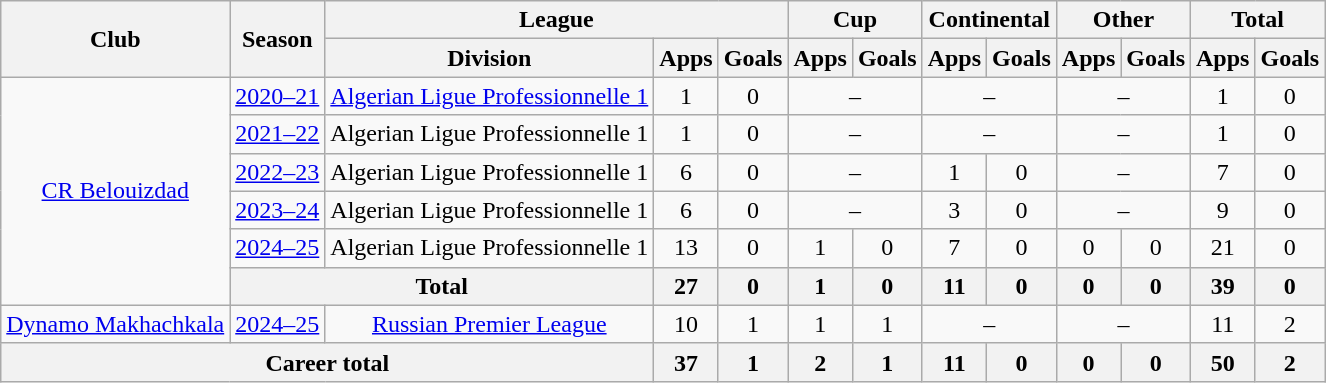<table class="wikitable" style="text-align: center;">
<tr>
<th rowspan=2>Club</th>
<th rowspan=2>Season</th>
<th colspan=3>League</th>
<th colspan=2>Cup</th>
<th colspan=2>Continental</th>
<th colspan=2>Other</th>
<th colspan=2>Total</th>
</tr>
<tr>
<th>Division</th>
<th>Apps</th>
<th>Goals</th>
<th>Apps</th>
<th>Goals</th>
<th>Apps</th>
<th>Goals</th>
<th>Apps</th>
<th>Goals</th>
<th>Apps</th>
<th>Goals</th>
</tr>
<tr>
<td rowspan="6"><a href='#'>CR Belouizdad</a></td>
<td><a href='#'>2020–21</a></td>
<td><a href='#'>Algerian Ligue Professionnelle 1</a></td>
<td>1</td>
<td>0</td>
<td colspan=2>–</td>
<td colspan=2>–</td>
<td colspan=2>–</td>
<td>1</td>
<td>0</td>
</tr>
<tr>
<td><a href='#'>2021–22</a></td>
<td>Algerian Ligue Professionnelle 1</td>
<td>1</td>
<td>0</td>
<td colspan=2>–</td>
<td colspan=2>–</td>
<td colspan=2>–</td>
<td>1</td>
<td>0</td>
</tr>
<tr>
<td><a href='#'>2022–23</a></td>
<td>Algerian Ligue Professionnelle 1</td>
<td>6</td>
<td>0</td>
<td colspan=2>–</td>
<td>1</td>
<td>0</td>
<td colspan=2>–</td>
<td>7</td>
<td>0</td>
</tr>
<tr>
<td><a href='#'>2023–24</a></td>
<td>Algerian Ligue Professionnelle 1</td>
<td>6</td>
<td>0</td>
<td colspan=2>–</td>
<td>3</td>
<td>0</td>
<td colspan=2>–</td>
<td>9</td>
<td>0</td>
</tr>
<tr>
<td><a href='#'>2024–25</a></td>
<td>Algerian Ligue Professionnelle 1</td>
<td>13</td>
<td>0</td>
<td>1</td>
<td>0</td>
<td>7</td>
<td>0</td>
<td>0</td>
<td>0</td>
<td>21</td>
<td>0</td>
</tr>
<tr>
<th colspan=2>Total</th>
<th>27</th>
<th>0</th>
<th>1</th>
<th>0</th>
<th>11</th>
<th>0</th>
<th>0</th>
<th>0</th>
<th>39</th>
<th>0</th>
</tr>
<tr>
<td><a href='#'>Dynamo Makhachkala</a></td>
<td><a href='#'>2024–25</a></td>
<td><a href='#'>Russian Premier League</a></td>
<td>10</td>
<td>1</td>
<td>1</td>
<td>1</td>
<td colspan=2>–</td>
<td colspan=2>–</td>
<td>11</td>
<td>2</td>
</tr>
<tr>
<th colspan=3>Career total</th>
<th>37</th>
<th>1</th>
<th>2</th>
<th>1</th>
<th>11</th>
<th>0</th>
<th>0</th>
<th>0</th>
<th>50</th>
<th>2</th>
</tr>
</table>
